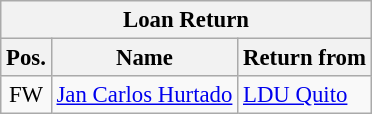<table class="wikitable" style="font-size:95%;">
<tr>
<th colspan="5">Loan Return</th>
</tr>
<tr>
<th>Pos.</th>
<th>Name</th>
<th>Return from</th>
</tr>
<tr>
<td align="center">FW</td>
<td> <a href='#'>Jan Carlos Hurtado</a></td>
<td> <a href='#'>LDU Quito</a></td>
</tr>
</table>
